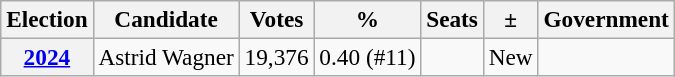<table class="wikitable" style="font-size:97%; text-align:right;">
<tr>
<th>Election</th>
<th>Candidate</th>
<th>Votes</th>
<th>%</th>
<th>Seats</th>
<th>±</th>
<th>Government</th>
</tr>
<tr>
<th><a href='#'>2024</a></th>
<td>Astrid Wagner</td>
<td>19,376</td>
<td>0.40 (#11)</td>
<td></td>
<td>New</td>
<td></td>
</tr>
</table>
